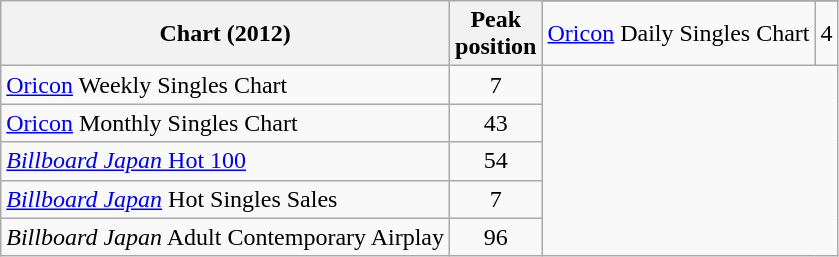<table class="wikitable sortable" border="1">
<tr>
<th rowspan="2">Chart (2012)</th>
<th rowspan="2">Peak<br>position</th>
</tr>
<tr>
<td><a href='#'>Oricon</a> Daily Singles Chart</td>
<td style="text-align:center;">4</td>
</tr>
<tr>
<td><a href='#'>Oricon</a> Weekly Singles Chart</td>
<td style="text-align:center;">7</td>
</tr>
<tr>
<td><a href='#'>Oricon</a> Monthly Singles Chart</td>
<td style="text-align:center;">43</td>
</tr>
<tr>
<td><a href='#'><em>Billboard Japan</em> Hot 100</a></td>
<td style="text-align:center;">54</td>
</tr>
<tr>
<td><em><a href='#'>Billboard Japan</a></em> Hot Singles Sales</td>
<td style="text-align:center;">7</td>
</tr>
<tr>
<td><em>Billboard Japan</em> Adult Contemporary Airplay</td>
<td style="text-align:center;">96</td>
</tr>
</table>
